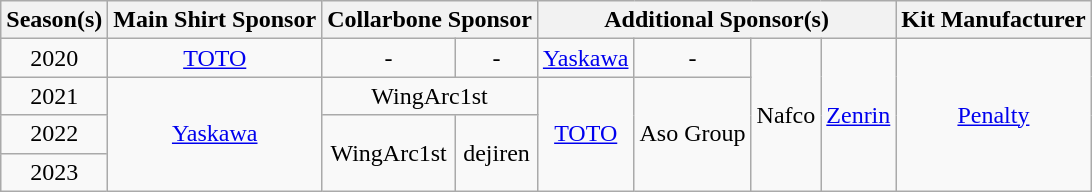<table class="wikitable" style="text-align:center;">
<tr>
<th>Season(s)</th>
<th>Main Shirt Sponsor</th>
<th colspan=2>Collarbone Sponsor</th>
<th colspan=4>Additional Sponsor(s)</th>
<th>Kit Manufacturer</th>
</tr>
<tr>
<td>2020</td>
<td><a href='#'>TOTO</a></td>
<td>-</td>
<td>-</td>
<td><a href='#'>Yaskawa</a></td>
<td>-</td>
<td rowspan="4">Nafco</td>
<td rowspan="4"><a href='#'>Zenrin</a></td>
<td rowspan="4"><a href='#'>Penalty</a></td>
</tr>
<tr>
<td>2021</td>
<td rowspan=3><a href='#'>Yaskawa</a></td>
<td colspan=2>WingArc1st</td>
<td rowspan=3><a href='#'>TOTO</a></td>
<td rowspan=3>Aso Group</td>
</tr>
<tr>
<td>2022</td>
<td rowspan="2">WingArc1st</td>
<td rowspan="2">dejiren</td>
</tr>
<tr>
<td>2023</td>
</tr>
</table>
